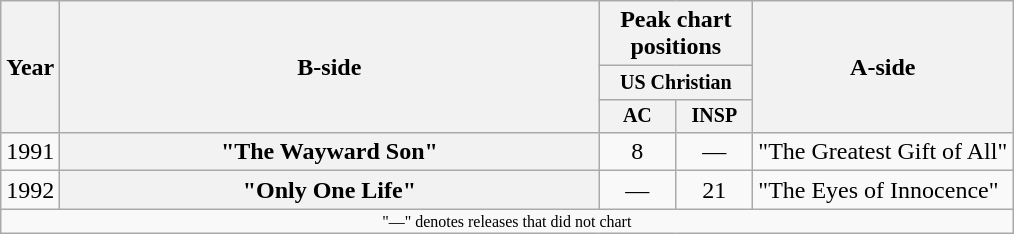<table class="wikitable plainrowheaders" style="text-align:center;">
<tr>
<th rowspan="3">Year</th>
<th rowspan="3" style="width:22em;">B-side</th>
<th colspan="2">Peak chart<br>positions</th>
<th rowspan="3">A-side</th>
</tr>
<tr style="font-size:smaller;">
<th width="90" colspan="2" align="center">US Christian</th>
</tr>
<tr style="font-size:smaller;">
<th width="45">AC</th>
<th width="45">INSP</th>
</tr>
<tr>
<td>1991</td>
<th scope="row">"The Wayward Son"</th>
<td>8</td>
<td>—</td>
<td align="left">"The Greatest Gift of All"</td>
</tr>
<tr>
<td>1992</td>
<th scope="row">"Only One Life"</th>
<td>—</td>
<td>21</td>
<td align="left">"The Eyes of Innocence"</td>
</tr>
<tr>
<td colspan="5" style="font-size:8pt">"—" denotes releases that did not chart</td>
</tr>
</table>
